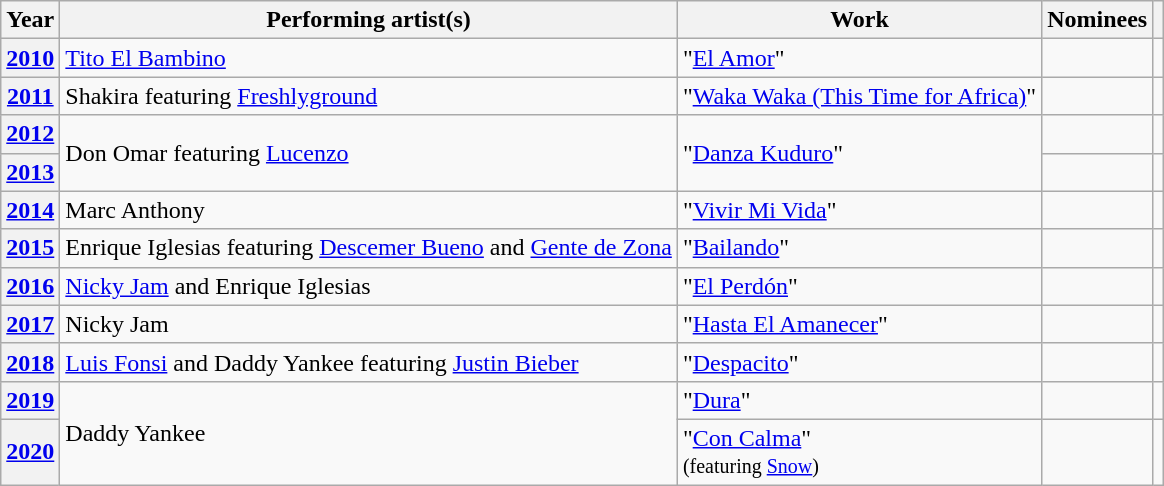<table class="wikitable">
<tr>
<th>Year</th>
<th>Performing artist(s)</th>
<th>Work</th>
<th>Nominees</th>
<th></th>
</tr>
<tr>
<th scope="row"><a href='#'>2010</a></th>
<td><a href='#'>Tito El Bambino</a></td>
<td>"<a href='#'>El Amor</a>"</td>
<td></td>
<td></td>
</tr>
<tr>
<th scope="row"><a href='#'>2011</a></th>
<td>Shakira featuring <a href='#'>Freshlyground</a></td>
<td>"<a href='#'>Waka Waka (This Time for Africa)</a>"</td>
<td></td>
<td><br></td>
</tr>
<tr>
<th scope="row"><a href='#'>2012</a></th>
<td rowspan="2">Don Omar featuring <a href='#'>Lucenzo</a></td>
<td rowspan="2">"<a href='#'>Danza Kuduro</a>"</td>
<td></td>
<td><br></td>
</tr>
<tr>
<th scope="row"><a href='#'>2013</a></th>
<td></td>
<td></td>
</tr>
<tr>
<th scope="row"><a href='#'>2014</a></th>
<td>Marc Anthony</td>
<td>"<a href='#'>Vivir Mi Vida</a>"</td>
<td></td>
<td><br></td>
</tr>
<tr>
<th scope="row"><a href='#'>2015</a></th>
<td>Enrique Iglesias featuring <a href='#'>Descemer Bueno</a> and <a href='#'>Gente de Zona</a></td>
<td>"<a href='#'>Bailando</a>"</td>
<td></td>
<td><br></td>
</tr>
<tr>
<th scope="row"><a href='#'>2016</a></th>
<td><a href='#'>Nicky Jam</a> and Enrique Iglesias</td>
<td>"<a href='#'>El Perdón</a>"</td>
<td></td>
<td></td>
</tr>
<tr>
<th scope="row"><a href='#'>2017</a></th>
<td>Nicky Jam</td>
<td>"<a href='#'>Hasta El Amanecer</a>"</td>
<td></td>
<td></td>
</tr>
<tr>
<th scope="row"><a href='#'>2018</a></th>
<td><a href='#'>Luis Fonsi</a> and Daddy Yankee featuring <a href='#'>Justin Bieber</a></td>
<td>"<a href='#'>Despacito</a>"</td>
<td></td>
<td></td>
</tr>
<tr>
<th scope="row"><a href='#'>2019</a></th>
<td rowspan="2">Daddy Yankee</td>
<td>"<a href='#'>Dura</a>"</td>
<td></td>
<td></td>
</tr>
<tr>
<th scope="row"><a href='#'>2020</a></th>
<td>"<a href='#'>Con Calma</a>" <br><small>(featuring <a href='#'>Snow</a>)</small></td>
<td></td>
<td></td>
</tr>
</table>
